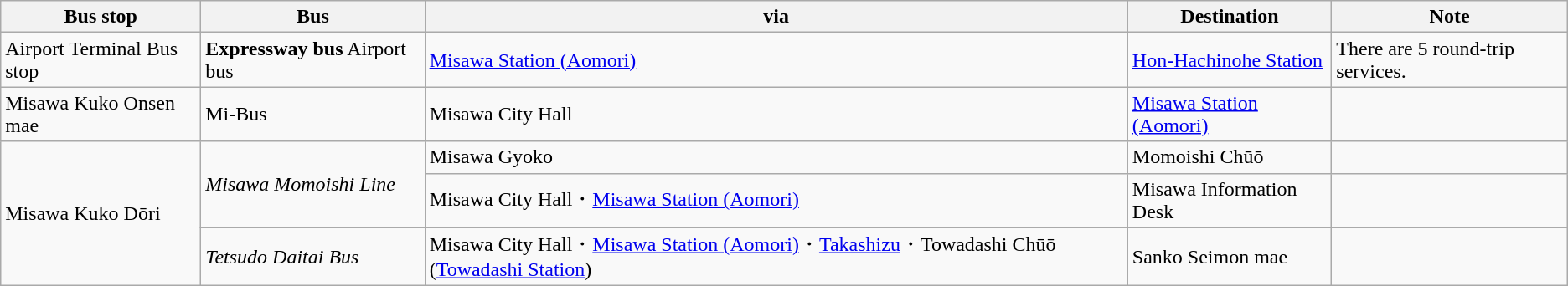<table class="wikitable sortable" summary="Buses serving Misawa Airport">
<tr>
<th scope="col">Bus stop</th>
<th scope="col">Bus</th>
<th scope="col">via</th>
<th scope="col">Destination</th>
<th scope="col">Note</th>
</tr>
<tr>
<td>Airport Terminal Bus stop</td>
<td><strong>Expressway bus</strong> Airport bus</td>
<td><a href='#'>Misawa Station (Aomori)</a></td>
<td><a href='#'>Hon-Hachinohe Station</a></td>
<td>There are 5 round-trip services.</td>
</tr>
<tr>
<td>Misawa Kuko Onsen mae</td>
<td>Mi-Bus</td>
<td>Misawa City Hall</td>
<td><a href='#'>Misawa Station (Aomori)</a></td>
<td></td>
</tr>
<tr>
<td rowspan="3">Misawa Kuko Dōri</td>
<td rowspan="2"><em>Misawa Momoishi Line</em></td>
<td>Misawa Gyoko</td>
<td>Momoishi Chūō</td>
<td></td>
</tr>
<tr>
<td>Misawa City Hall・<a href='#'>Misawa Station (Aomori)</a></td>
<td>Misawa Information Desk</td>
<td></td>
</tr>
<tr>
<td><em>Tetsudo Daitai Bus</em></td>
<td>Misawa City Hall・<a href='#'>Misawa Station (Aomori)</a>・<a href='#'>Takashizu</a>・Towadashi Chūō (<a href='#'>Towadashi Station</a>)</td>
<td>Sanko Seimon mae</td>
<td></td>
</tr>
</table>
